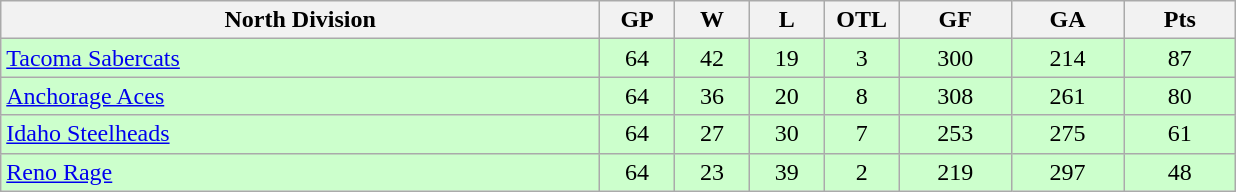<table class="wikitable">
<tr>
<th width="40%">North Division</th>
<th width="5%">GP</th>
<th width="5%">W</th>
<th width="5%">L</th>
<th width="5%">OTL</th>
<th width="7.5%">GF</th>
<th width="7.5%">GA</th>
<th width="7.5%">Pts</th>
</tr>
<tr align="center" bgcolor="#CCFFCC">
<td align="left"><a href='#'>Tacoma Sabercats</a></td>
<td>64</td>
<td>42</td>
<td>19</td>
<td>3</td>
<td>300</td>
<td>214</td>
<td>87</td>
</tr>
<tr align="center" bgcolor="#CCFFCC">
<td align="left"><a href='#'>Anchorage Aces</a></td>
<td>64</td>
<td>36</td>
<td>20</td>
<td>8</td>
<td>308</td>
<td>261</td>
<td>80</td>
</tr>
<tr align="center" bgcolor="#CCFFCC">
<td align="left"><a href='#'>Idaho Steelheads</a></td>
<td>64</td>
<td>27</td>
<td>30</td>
<td>7</td>
<td>253</td>
<td>275</td>
<td>61</td>
</tr>
<tr align="center" bgcolor="#CCFFCC">
<td align="left"><a href='#'>Reno Rage</a></td>
<td>64</td>
<td>23</td>
<td>39</td>
<td>2</td>
<td>219</td>
<td>297</td>
<td>48</td>
</tr>
</table>
